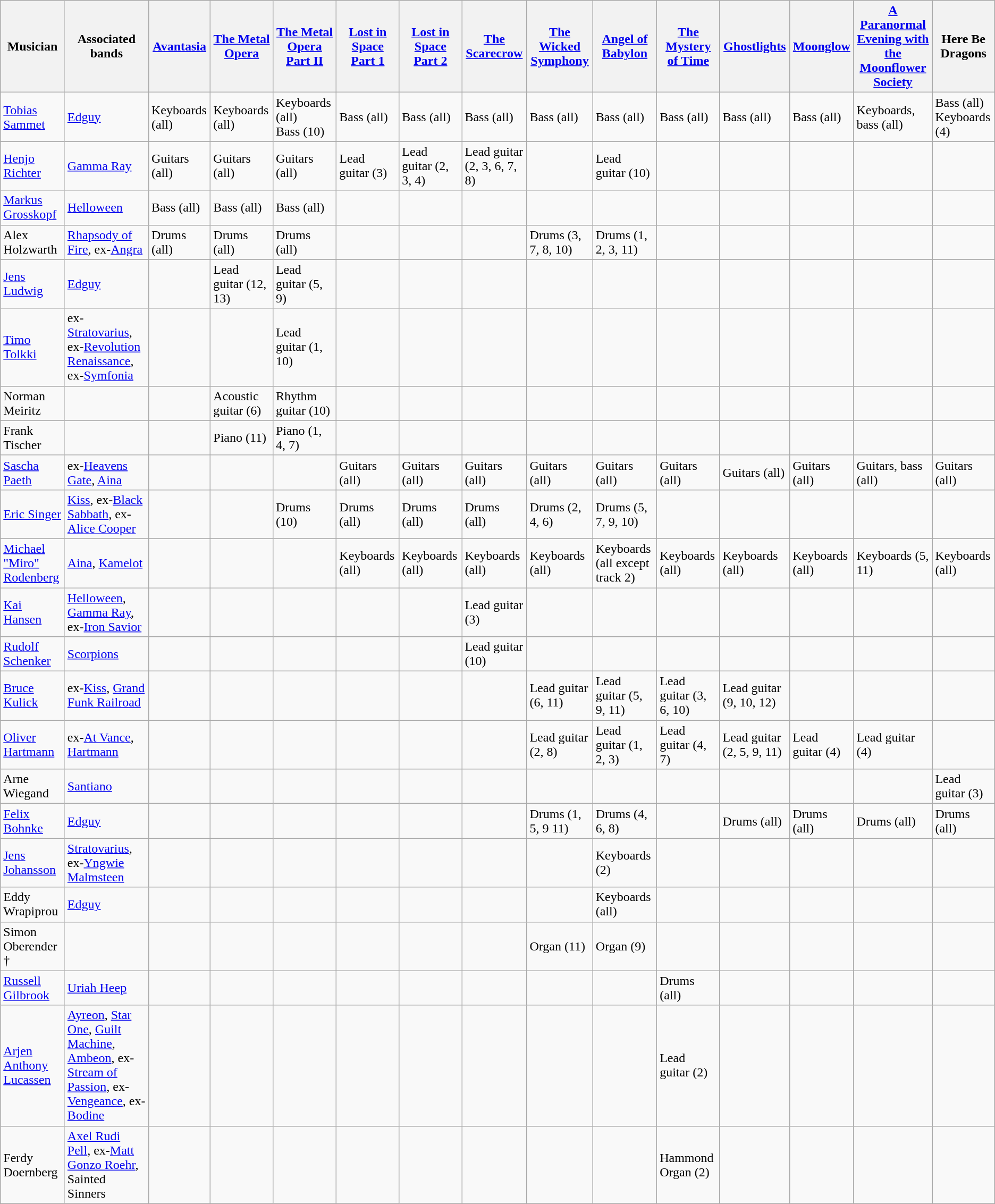<table class="wikitable">
<tr>
<th>Musician</th>
<th>Associated bands</th>
<th><a href='#'>Avantasia</a></th>
<th><a href='#'>The Metal Opera</a></th>
<th><a href='#'>The Metal Opera Part II</a></th>
<th><a href='#'>Lost in Space Part 1</a></th>
<th><a href='#'>Lost in Space Part 2</a></th>
<th><a href='#'>The Scarecrow</a></th>
<th><a href='#'>The Wicked Symphony</a></th>
<th><a href='#'>Angel of Babylon</a></th>
<th><a href='#'>The Mystery of Time</a></th>
<th><a href='#'>Ghostlights</a></th>
<th><a href='#'>Moonglow</a></th>
<th><a href='#'>A Paranormal Evening with the Moonflower Society</a></th>
<th>Here Be Dragons</th>
</tr>
<tr>
<td><a href='#'>Tobias Sammet</a></td>
<td><a href='#'>Edguy</a></td>
<td>Keyboards (all)</td>
<td>Keyboards (all)</td>
<td>Keyboards (all)<br>Bass (10)</td>
<td>Bass (all)</td>
<td>Bass (all)</td>
<td>Bass (all)</td>
<td>Bass (all)</td>
<td>Bass (all)</td>
<td>Bass (all)</td>
<td>Bass (all)</td>
<td>Bass (all)</td>
<td>Keyboards, bass (all)</td>
<td>Bass (all)<br>Keyboards (4)</td>
</tr>
<tr>
<td><a href='#'>Henjo Richter</a></td>
<td><a href='#'>Gamma Ray</a></td>
<td>Guitars (all)</td>
<td>Guitars (all)</td>
<td>Guitars (all)</td>
<td>Lead guitar (3)</td>
<td>Lead guitar (2, 3, 4)</td>
<td>Lead guitar (2, 3, 6, 7, 8)</td>
<td></td>
<td>Lead guitar (10)</td>
<td></td>
<td></td>
<td></td>
<td></td>
<td></td>
</tr>
<tr>
<td><a href='#'>Markus Grosskopf</a></td>
<td><a href='#'>Helloween</a></td>
<td>Bass (all)</td>
<td>Bass (all)</td>
<td>Bass (all)</td>
<td></td>
<td></td>
<td></td>
<td></td>
<td></td>
<td></td>
<td></td>
<td></td>
<td></td>
</tr>
<tr>
<td>Alex Holzwarth</td>
<td><a href='#'>Rhapsody of Fire</a>, ex-<a href='#'>Angra</a></td>
<td>Drums (all)</td>
<td>Drums (all)</td>
<td>Drums (all)</td>
<td></td>
<td></td>
<td></td>
<td>Drums (3, 7, 8, 10)</td>
<td>Drums (1, 2, 3, 11)</td>
<td></td>
<td></td>
<td></td>
<td></td>
<td></td>
</tr>
<tr>
<td><a href='#'>Jens Ludwig</a></td>
<td><a href='#'>Edguy</a></td>
<td></td>
<td>Lead guitar (12, 13)</td>
<td>Lead guitar (5, 9)</td>
<td></td>
<td></td>
<td></td>
<td></td>
<td></td>
<td></td>
<td></td>
<td></td>
<td></td>
<td></td>
</tr>
<tr>
<td><a href='#'>Timo Tolkki</a></td>
<td>ex-<a href='#'>Stratovarius</a>, ex-<a href='#'>Revolution Renaissance</a>, ex-<a href='#'>Symfonia</a></td>
<td></td>
<td></td>
<td>Lead guitar (1, 10)</td>
<td></td>
<td></td>
<td></td>
<td></td>
<td></td>
<td></td>
<td></td>
<td></td>
<td></td>
<td></td>
</tr>
<tr>
<td>Norman Meiritz</td>
<td></td>
<td></td>
<td>Acoustic guitar (6)</td>
<td>Rhythm guitar (10)</td>
<td></td>
<td></td>
<td></td>
<td></td>
<td></td>
<td></td>
<td></td>
<td></td>
<td></td>
<td></td>
</tr>
<tr>
<td>Frank Tischer</td>
<td></td>
<td></td>
<td>Piano (11)</td>
<td>Piano (1, 4, 7)</td>
<td></td>
<td></td>
<td></td>
<td></td>
<td></td>
<td></td>
<td></td>
<td></td>
<td></td>
<td></td>
</tr>
<tr>
<td><a href='#'>Sascha Paeth</a></td>
<td>ex-<a href='#'>Heavens Gate</a>, <a href='#'>Aina</a></td>
<td></td>
<td></td>
<td></td>
<td>Guitars (all)</td>
<td>Guitars (all)</td>
<td>Guitars (all)</td>
<td>Guitars (all)</td>
<td>Guitars (all)</td>
<td>Guitars (all)</td>
<td>Guitars (all)</td>
<td>Guitars (all)</td>
<td>Guitars, bass (all)</td>
<td>Guitars (all)</td>
</tr>
<tr>
<td><a href='#'>Eric Singer</a></td>
<td><a href='#'>Kiss</a>, ex-<a href='#'>Black Sabbath</a>, ex-<a href='#'>Alice Cooper</a></td>
<td></td>
<td></td>
<td>Drums (10)</td>
<td>Drums (all)</td>
<td>Drums (all)</td>
<td>Drums (all)</td>
<td>Drums (2, 4, 6)</td>
<td>Drums (5, 7, 9, 10)</td>
<td></td>
<td></td>
<td></td>
<td></td>
<td></td>
</tr>
<tr>
<td><a href='#'>Michael "Miro" Rodenberg</a></td>
<td><a href='#'>Aina</a>, <a href='#'>Kamelot</a></td>
<td></td>
<td></td>
<td></td>
<td>Keyboards (all)</td>
<td>Keyboards (all)</td>
<td>Keyboards (all)</td>
<td>Keyboards (all)</td>
<td>Keyboards (all except track 2)</td>
<td>Keyboards (all)</td>
<td>Keyboards (all)</td>
<td>Keyboards (all)</td>
<td>Keyboards (5, 11)</td>
<td>Keyboards (all)</td>
</tr>
<tr>
<td><a href='#'>Kai Hansen</a></td>
<td><a href='#'>Helloween</a>, <a href='#'>Gamma Ray</a>, ex-<a href='#'>Iron Savior</a></td>
<td></td>
<td></td>
<td></td>
<td></td>
<td></td>
<td>Lead guitar (3)</td>
<td></td>
<td></td>
<td></td>
<td></td>
<td></td>
<td></td>
<td></td>
</tr>
<tr>
<td><a href='#'>Rudolf Schenker</a></td>
<td><a href='#'>Scorpions</a></td>
<td></td>
<td></td>
<td></td>
<td></td>
<td></td>
<td>Lead guitar (10)</td>
<td></td>
<td></td>
<td></td>
<td></td>
<td></td>
<td></td>
<td></td>
</tr>
<tr>
<td><a href='#'>Bruce Kulick</a></td>
<td>ex-<a href='#'>Kiss</a>, <a href='#'>Grand Funk Railroad</a></td>
<td></td>
<td></td>
<td></td>
<td></td>
<td></td>
<td></td>
<td>Lead guitar (6, 11)</td>
<td>Lead guitar (5, 9, 11)</td>
<td>Lead guitar (3, 6, 10)</td>
<td>Lead guitar (9, 10, 12)</td>
<td></td>
<td></td>
<td></td>
</tr>
<tr>
<td><a href='#'>Oliver Hartmann</a></td>
<td>ex-<a href='#'>At Vance</a>, <a href='#'>Hartmann</a></td>
<td></td>
<td></td>
<td></td>
<td></td>
<td></td>
<td></td>
<td>Lead guitar (2, 8)</td>
<td>Lead guitar (1, 2, 3)</td>
<td>Lead guitar (4, 7)</td>
<td>Lead guitar (2, 5, 9, 11)</td>
<td>Lead guitar (4)</td>
<td>Lead guitar (4)</td>
<td></td>
</tr>
<tr>
<td>Arne Wiegand</td>
<td><a href='#'>Santiano</a></td>
<td></td>
<td></td>
<td></td>
<td></td>
<td></td>
<td></td>
<td></td>
<td></td>
<td></td>
<td></td>
<td></td>
<td></td>
<td>Lead guitar (3)</td>
</tr>
<tr>
<td><a href='#'>Felix Bohnke</a></td>
<td><a href='#'>Edguy</a></td>
<td></td>
<td></td>
<td></td>
<td></td>
<td></td>
<td></td>
<td>Drums (1, 5, 9 11)</td>
<td>Drums (4, 6, 8)</td>
<td></td>
<td>Drums (all)</td>
<td>Drums (all)</td>
<td>Drums (all)</td>
<td>Drums (all)</td>
</tr>
<tr>
<td><a href='#'>Jens Johansson</a></td>
<td><a href='#'>Stratovarius</a>, ex-<a href='#'>Yngwie Malmsteen</a></td>
<td></td>
<td></td>
<td></td>
<td></td>
<td></td>
<td></td>
<td></td>
<td>Keyboards (2)</td>
<td></td>
<td></td>
<td></td>
<td></td>
<td></td>
</tr>
<tr>
<td>Eddy Wrapiprou</td>
<td><a href='#'>Edguy</a></td>
<td></td>
<td></td>
<td></td>
<td></td>
<td></td>
<td></td>
<td></td>
<td>Keyboards (all)</td>
<td></td>
<td></td>
<td></td>
<td></td>
<td></td>
</tr>
<tr>
<td>Simon Oberender †</td>
<td></td>
<td></td>
<td></td>
<td></td>
<td></td>
<td></td>
<td></td>
<td>Organ (11)</td>
<td>Organ (9)</td>
<td></td>
<td></td>
<td></td>
<td></td>
<td></td>
</tr>
<tr>
<td><a href='#'>Russell Gilbrook</a></td>
<td><a href='#'>Uriah Heep</a></td>
<td></td>
<td></td>
<td></td>
<td></td>
<td></td>
<td></td>
<td></td>
<td></td>
<td>Drums (all)</td>
<td></td>
<td></td>
<td></td>
<td></td>
</tr>
<tr>
<td><a href='#'>Arjen Anthony Lucassen</a></td>
<td><a href='#'>Ayreon</a>, <a href='#'>Star One</a>, <a href='#'>Guilt Machine</a>, <a href='#'>Ambeon</a>, ex-<a href='#'>Stream of Passion</a>, ex-<a href='#'>Vengeance</a>, ex-<a href='#'>Bodine</a></td>
<td></td>
<td></td>
<td></td>
<td></td>
<td></td>
<td></td>
<td></td>
<td></td>
<td>Lead guitar (2)</td>
<td></td>
<td></td>
<td></td>
<td></td>
</tr>
<tr>
<td>Ferdy Doernberg</td>
<td><a href='#'>Axel Rudi Pell</a>, ex-<a href='#'>Matt Gonzo Roehr</a>, Sainted Sinners</td>
<td></td>
<td></td>
<td></td>
<td></td>
<td></td>
<td></td>
<td></td>
<td></td>
<td>Hammond Organ (2)</td>
<td></td>
<td></td>
<td></td>
<td></td>
</tr>
</table>
